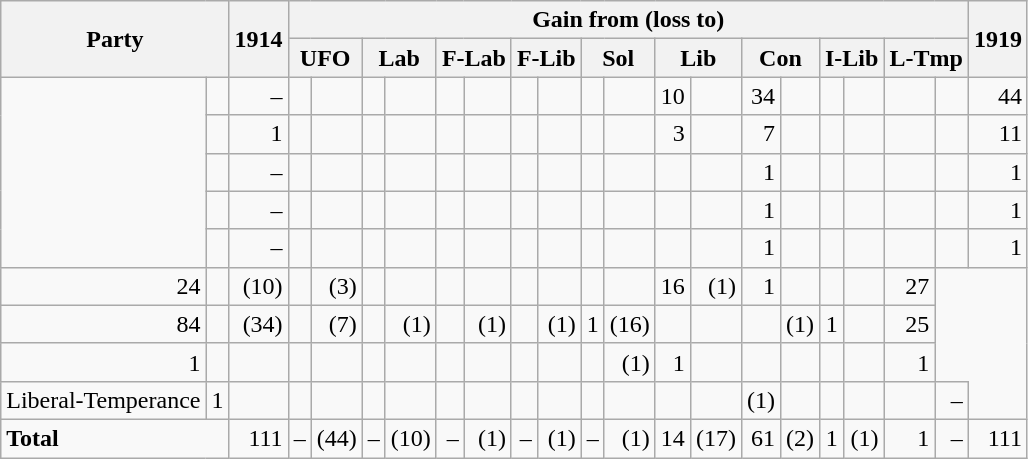<table class="wikitable" style="text-align:right">
<tr>
<th rowspan="2" colspan="2">Party</th>
<th rowspan="2" style="width:1em;">1914</th>
<th colspan="18">Gain from (loss to)</th>
<th rowspan="2" style="width:1em;">1919</th>
</tr>
<tr>
<th colspan="2">UFO</th>
<th colspan="2">Lab</th>
<th colspan="2">F-Lab</th>
<th colspan="2">F-Lib</th>
<th colspan="2">Sol</th>
<th colspan="2">Lib</th>
<th colspan="2">Con</th>
<th colspan="2">I-Lib</th>
<th colspan="2">L-Tmp</th>
</tr>
<tr>
<td rowspan="5" > </td>
<td style="text-align:left;"></td>
<td>–</td>
<td></td>
<td></td>
<td></td>
<td></td>
<td></td>
<td></td>
<td></td>
<td></td>
<td></td>
<td></td>
<td>10</td>
<td></td>
<td>34</td>
<td></td>
<td></td>
<td></td>
<td></td>
<td></td>
<td>44</td>
</tr>
<tr>
<td style="text-align:left;"></td>
<td>1</td>
<td></td>
<td></td>
<td></td>
<td></td>
<td></td>
<td></td>
<td></td>
<td></td>
<td></td>
<td></td>
<td>3</td>
<td></td>
<td>7</td>
<td></td>
<td></td>
<td></td>
<td></td>
<td></td>
<td>11</td>
</tr>
<tr>
<td style="text-align:left;"></td>
<td>–</td>
<td></td>
<td></td>
<td></td>
<td></td>
<td></td>
<td></td>
<td></td>
<td></td>
<td></td>
<td></td>
<td></td>
<td></td>
<td>1</td>
<td></td>
<td></td>
<td></td>
<td></td>
<td></td>
<td>1</td>
</tr>
<tr>
<td style="text-align:left;"></td>
<td>–</td>
<td></td>
<td></td>
<td></td>
<td></td>
<td></td>
<td></td>
<td></td>
<td></td>
<td></td>
<td></td>
<td></td>
<td></td>
<td>1</td>
<td></td>
<td></td>
<td></td>
<td></td>
<td></td>
<td>1</td>
</tr>
<tr>
<td style="text-align:left;"></td>
<td>–</td>
<td></td>
<td></td>
<td></td>
<td></td>
<td></td>
<td></td>
<td></td>
<td></td>
<td></td>
<td></td>
<td></td>
<td></td>
<td>1</td>
<td></td>
<td></td>
<td></td>
<td></td>
<td></td>
<td>1</td>
</tr>
<tr>
<td>24</td>
<td></td>
<td>(10)</td>
<td></td>
<td>(3)</td>
<td></td>
<td></td>
<td></td>
<td></td>
<td></td>
<td></td>
<td></td>
<td></td>
<td>16</td>
<td>(1)</td>
<td>1</td>
<td></td>
<td></td>
<td></td>
<td>27</td>
</tr>
<tr>
<td>84</td>
<td></td>
<td>(34)</td>
<td></td>
<td>(7)</td>
<td></td>
<td>(1)</td>
<td></td>
<td>(1)</td>
<td></td>
<td>(1)</td>
<td>1</td>
<td>(16)</td>
<td></td>
<td></td>
<td></td>
<td>(1)</td>
<td>1</td>
<td></td>
<td>25</td>
</tr>
<tr>
<td>1</td>
<td></td>
<td></td>
<td></td>
<td></td>
<td></td>
<td></td>
<td></td>
<td></td>
<td></td>
<td></td>
<td></td>
<td>(1)</td>
<td>1</td>
<td></td>
<td></td>
<td></td>
<td></td>
<td></td>
<td>1</td>
</tr>
<tr>
<td style="text-align:left;">Liberal-Temperance</td>
<td>1</td>
<td></td>
<td></td>
<td></td>
<td></td>
<td></td>
<td></td>
<td></td>
<td></td>
<td></td>
<td></td>
<td></td>
<td></td>
<td></td>
<td>(1)</td>
<td></td>
<td></td>
<td></td>
<td></td>
<td>–</td>
</tr>
<tr>
<td colspan="2" style="text-align:left;"><strong>Total</strong></td>
<td>111</td>
<td>–</td>
<td>(44)</td>
<td>–</td>
<td>(10)</td>
<td>–</td>
<td>(1)</td>
<td>–</td>
<td>(1)</td>
<td>–</td>
<td>(1)</td>
<td>14</td>
<td>(17)</td>
<td>61</td>
<td>(2)</td>
<td>1</td>
<td>(1)</td>
<td>1</td>
<td>–</td>
<td>111</td>
</tr>
</table>
